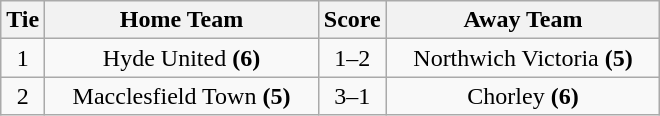<table class="wikitable" style="text-align:center;">
<tr>
<th width=20>Tie</th>
<th width=175>Home Team</th>
<th width=20>Score</th>
<th width=175>Away Team</th>
</tr>
<tr>
<td>1</td>
<td>Hyde United <strong>(6)</strong></td>
<td>1–2</td>
<td>Northwich Victoria <strong>(5)</strong></td>
</tr>
<tr>
<td>2</td>
<td>Macclesfield Town <strong>(5)</strong></td>
<td>3–1</td>
<td>Chorley <strong>(6)</strong></td>
</tr>
</table>
